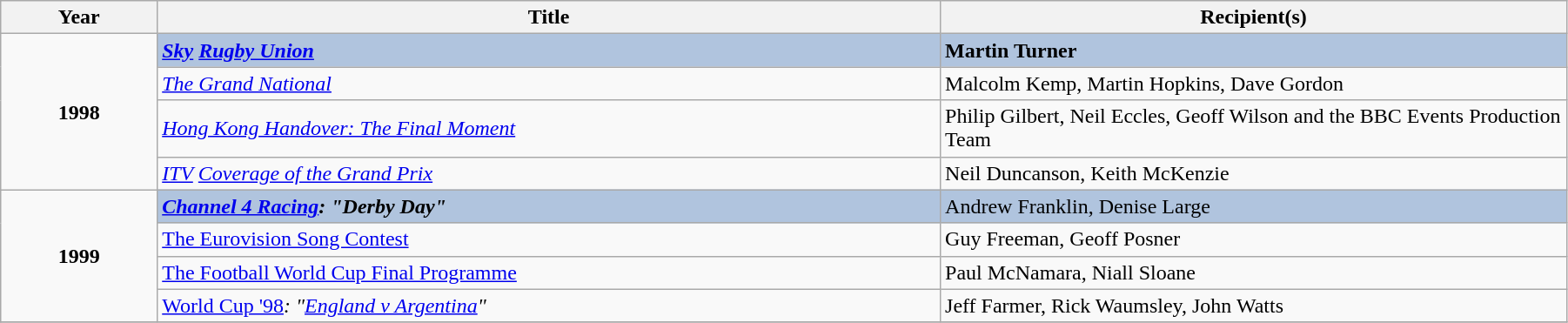<table class="wikitable" width="95%">
<tr>
<th width=5%>Year</th>
<th width=25%><strong>Title</strong></th>
<th width=20%><strong>Recipient(s)</strong></th>
</tr>
<tr>
<td rowspan="4" style="text-align:center;"><strong>1998</strong></td>
<td style="background:#B0C4DE;"><strong><em><a href='#'>Sky</a> <a href='#'>Rugby Union</a></em></strong></td>
<td style="background:#B0C4DE;"><strong>Martin Turner</strong></td>
</tr>
<tr>
<td><em><a href='#'>The Grand National</a></em></td>
<td>Malcolm Kemp, Martin Hopkins, Dave Gordon</td>
</tr>
<tr>
<td><em><a href='#'>Hong Kong Handover: The Final Moment</a></em></td>
<td>Philip Gilbert, Neil Eccles, Geoff Wilson and the BBC Events Production Team</td>
</tr>
<tr>
<td><em><a href='#'>ITV</a> <a href='#'>Coverage of the Grand Prix</a></em></td>
<td>Neil Duncanson, Keith McKenzie</td>
</tr>
<tr>
<td rowspan="4" style="text-align:center;"><strong>1999</strong></td>
<td style="background:#B0C4DE;"><strong><em><a href='#'>Channel 4 Racing</a><em>: "Derby Day"<strong></td>
<td style="background:#B0C4DE;"></strong>Andrew Franklin, Denise Large<strong></td>
</tr>
<tr>
<td></em><a href='#'>The Eurovision Song Contest</a><em></td>
<td>Guy Freeman, Geoff Posner</td>
</tr>
<tr>
<td></em><a href='#'>The Football World Cup Final Programme</a><em></td>
<td>Paul McNamara, Niall Sloane</td>
</tr>
<tr>
<td></em><a href='#'>World Cup '98</a><em>: "<a href='#'>England v Argentina</a>"</td>
<td>Jeff Farmer, Rick Waumsley, John Watts</td>
</tr>
<tr>
</tr>
</table>
